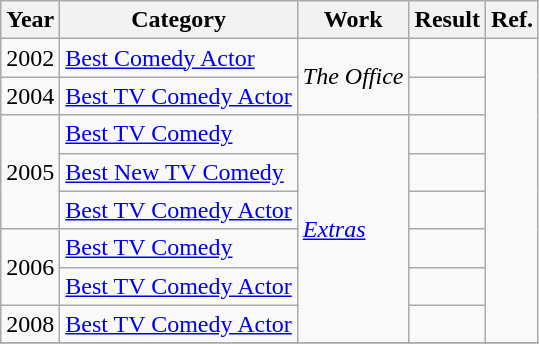<table class="wikitable">
<tr>
<th>Year</th>
<th>Category</th>
<th>Work</th>
<th>Result</th>
<th>Ref.</th>
</tr>
<tr>
<td>2002</td>
<td><a href='#'>Best Comedy Actor</a></td>
<td rowspan=2><em>The Office</em></td>
<td></td>
<td rowspan=8></td>
</tr>
<tr>
<td>2004</td>
<td><a href='#'>Best TV Comedy Actor</a></td>
<td></td>
</tr>
<tr>
<td rowspan=3>2005</td>
<td><a href='#'>Best TV Comedy</a></td>
<td rowspan=6><em><a href='#'>Extras</a></em></td>
<td></td>
</tr>
<tr>
<td><a href='#'>Best New TV Comedy</a></td>
<td></td>
</tr>
<tr>
<td><a href='#'>Best TV Comedy Actor</a></td>
<td></td>
</tr>
<tr>
<td rowspan=2>2006</td>
<td><a href='#'>Best TV Comedy</a></td>
<td></td>
</tr>
<tr>
<td><a href='#'>Best TV Comedy Actor</a></td>
<td></td>
</tr>
<tr>
<td>2008</td>
<td><a href='#'>Best TV Comedy Actor</a></td>
<td></td>
</tr>
<tr>
</tr>
</table>
